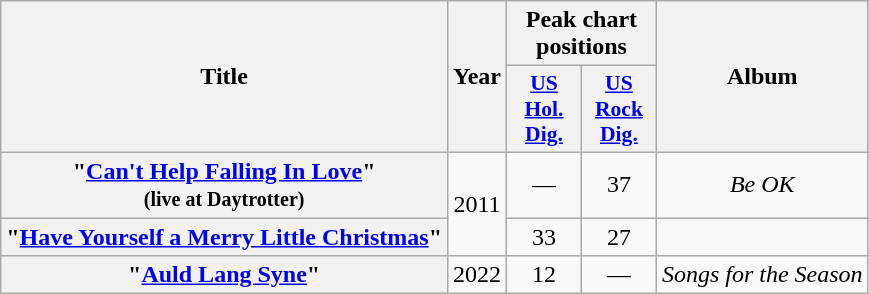<table class="wikitable plainrowheaders" style="text-align:center;">
<tr>
<th scope="col" rowspan="2">Title</th>
<th scope="col" rowspan="2">Year</th>
<th scope="col" colspan="2">Peak chart positions</th>
<th scope="col" rowspan="2">Album</th>
</tr>
<tr>
<th width="35px" scope="col" style="width:3em;font-size:90%;"><a href='#'>US<br>Hol.<br>Dig.</a><br></th>
<th width="35px" scope="col" style="width:3em;font-size:90%;"><a href='#'>US<br>Rock<br>Dig.</a><br></th>
</tr>
<tr>
<th scope="row">"<a href='#'>Can't Help Falling In Love</a>"<br><small>(live at Daytrotter)</small></th>
<td rowspan="2">2011</td>
<td>—</td>
<td>37</td>
<td><em>Be OK</em></td>
</tr>
<tr>
<th scope="row">"<a href='#'>Have Yourself a Merry Little Christmas</a>"</th>
<td>33</td>
<td>27</td>
<td></td>
</tr>
<tr>
<th scope="row">"<a href='#'>Auld Lang Syne</a>"</th>
<td>2022</td>
<td>12</td>
<td>—</td>
<td><em>Songs for the Season</em></td>
</tr>
</table>
